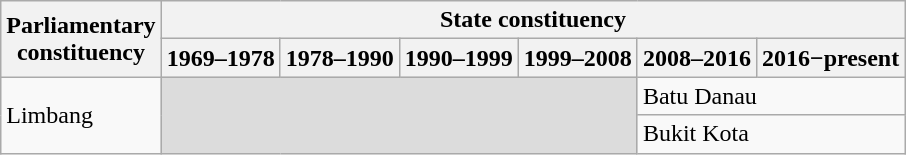<table class="wikitable">
<tr>
<th rowspan="2">Parliamentary<br>constituency</th>
<th colspan="6">State constituency</th>
</tr>
<tr>
<th>1969–1978</th>
<th>1978–1990</th>
<th>1990–1999</th>
<th>1999–2008</th>
<th>2008–2016</th>
<th>2016−present</th>
</tr>
<tr>
<td rowspan="2">Limbang</td>
<td colspan="4" rowspan="2" bgcolor="dcdcdc"></td>
<td colspan="2">Batu Danau</td>
</tr>
<tr>
<td colspan="2">Bukit Kota</td>
</tr>
</table>
